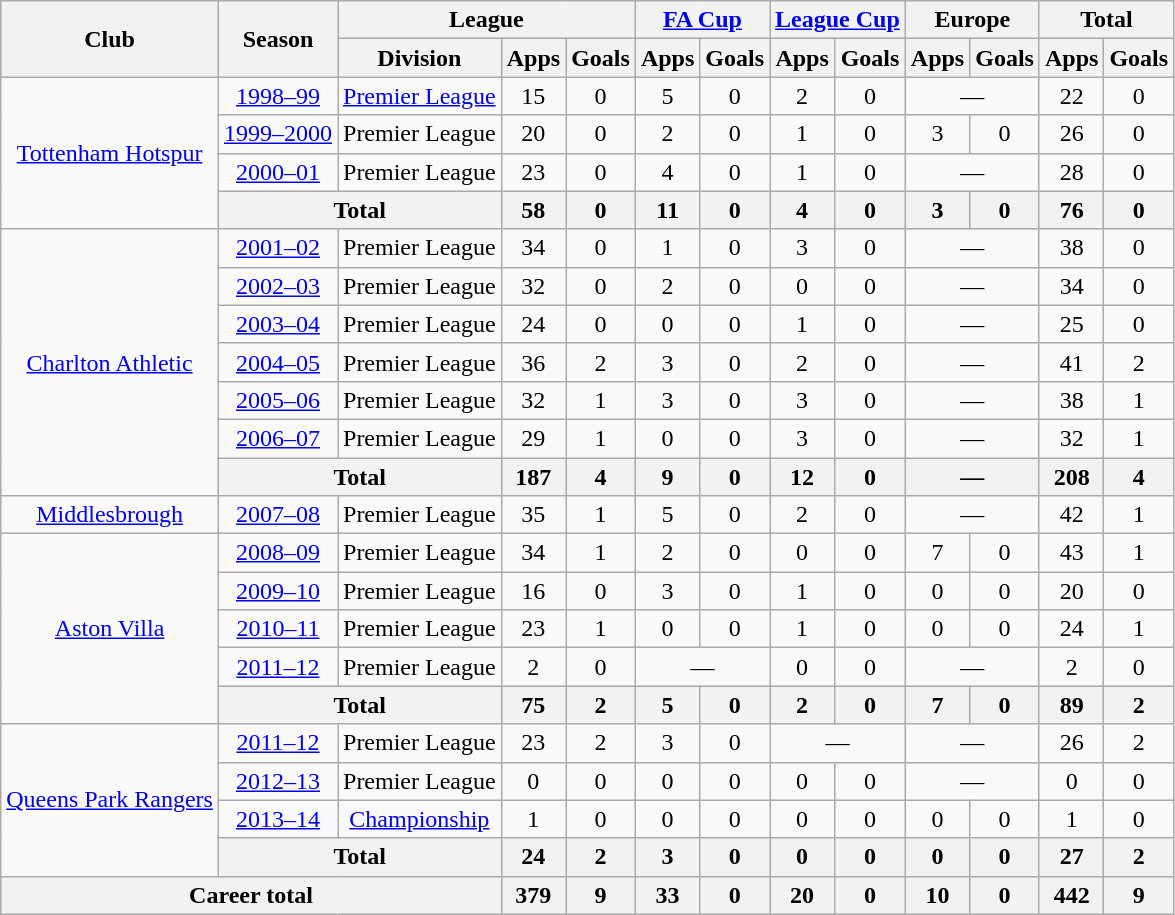<table class=wikitable style="text-align: center;">
<tr>
<th rowspan="2">Club</th>
<th rowspan="2">Season</th>
<th colspan="3">League</th>
<th colspan="2"><a href='#'>FA Cup</a></th>
<th colspan="2"><a href='#'>League Cup</a></th>
<th colspan="2">Europe</th>
<th colspan="2">Total</th>
</tr>
<tr>
<th>Division</th>
<th>Apps</th>
<th>Goals</th>
<th>Apps</th>
<th>Goals</th>
<th>Apps</th>
<th>Goals</th>
<th>Apps</th>
<th>Goals</th>
<th>Apps</th>
<th>Goals</th>
</tr>
<tr>
<td rowspan="4"><a href='#'>Tottenham Hotspur</a></td>
<td><a href='#'>1998–99</a></td>
<td><a href='#'>Premier League</a></td>
<td>15</td>
<td>0</td>
<td>5</td>
<td>0</td>
<td>2</td>
<td>0</td>
<td colspan="2">—</td>
<td>22</td>
<td>0</td>
</tr>
<tr>
<td><a href='#'>1999–2000</a></td>
<td>Premier League</td>
<td>20</td>
<td>0</td>
<td>2</td>
<td>0</td>
<td>1</td>
<td>0</td>
<td>3</td>
<td>0</td>
<td>26</td>
<td>0</td>
</tr>
<tr>
<td><a href='#'>2000–01</a></td>
<td>Premier League</td>
<td>23</td>
<td>0</td>
<td>4</td>
<td>0</td>
<td>1</td>
<td>0</td>
<td colspan="2">—</td>
<td>28</td>
<td>0</td>
</tr>
<tr>
<th colspan="2">Total</th>
<th>58</th>
<th>0</th>
<th>11</th>
<th>0</th>
<th>4</th>
<th>0</th>
<th>3</th>
<th>0</th>
<th>76</th>
<th>0</th>
</tr>
<tr>
<td rowspan="7"><a href='#'>Charlton Athletic</a></td>
<td><a href='#'>2001–02</a></td>
<td>Premier League</td>
<td>34</td>
<td>0</td>
<td>1</td>
<td>0</td>
<td>3</td>
<td>0</td>
<td colspan="2">—</td>
<td>38</td>
<td>0</td>
</tr>
<tr>
<td><a href='#'>2002–03</a></td>
<td>Premier League</td>
<td>32</td>
<td>0</td>
<td>2</td>
<td>0</td>
<td>0</td>
<td>0</td>
<td colspan="2">—</td>
<td>34</td>
<td>0</td>
</tr>
<tr>
<td><a href='#'>2003–04</a></td>
<td>Premier League</td>
<td>24</td>
<td>0</td>
<td>0</td>
<td>0</td>
<td>1</td>
<td>0</td>
<td colspan="2">—</td>
<td>25</td>
<td>0</td>
</tr>
<tr>
<td><a href='#'>2004–05</a></td>
<td>Premier League</td>
<td>36</td>
<td>2</td>
<td>3</td>
<td>0</td>
<td>2</td>
<td>0</td>
<td colspan="2">—</td>
<td>41</td>
<td>2</td>
</tr>
<tr>
<td><a href='#'>2005–06</a></td>
<td>Premier League</td>
<td>32</td>
<td>1</td>
<td>3</td>
<td>0</td>
<td>3</td>
<td>0</td>
<td colspan="2">—</td>
<td>38</td>
<td>1</td>
</tr>
<tr>
<td><a href='#'>2006–07</a></td>
<td>Premier League</td>
<td>29</td>
<td>1</td>
<td>0</td>
<td>0</td>
<td>3</td>
<td>0</td>
<td colspan="2">—</td>
<td>32</td>
<td>1</td>
</tr>
<tr>
<th colspan="2">Total</th>
<th>187</th>
<th>4</th>
<th>9</th>
<th>0</th>
<th>12</th>
<th>0</th>
<th colspan="2">—</th>
<th>208</th>
<th>4</th>
</tr>
<tr>
<td><a href='#'>Middlesbrough</a></td>
<td><a href='#'>2007–08</a></td>
<td>Premier League</td>
<td>35</td>
<td>1</td>
<td>5</td>
<td>0</td>
<td>2</td>
<td>0</td>
<td colspan="2">—</td>
<td>42</td>
<td>1</td>
</tr>
<tr>
<td rowspan="5"><a href='#'>Aston Villa</a></td>
<td><a href='#'>2008–09</a></td>
<td>Premier League</td>
<td>34</td>
<td>1</td>
<td>2</td>
<td>0</td>
<td>0</td>
<td>0</td>
<td>7</td>
<td>0</td>
<td>43</td>
<td>1</td>
</tr>
<tr>
<td><a href='#'>2009–10</a></td>
<td>Premier League</td>
<td>16</td>
<td>0</td>
<td>3</td>
<td>0</td>
<td>1</td>
<td>0</td>
<td>0</td>
<td>0</td>
<td>20</td>
<td>0</td>
</tr>
<tr>
<td><a href='#'>2010–11</a></td>
<td>Premier League</td>
<td>23</td>
<td>1</td>
<td>0</td>
<td>0</td>
<td>1</td>
<td>0</td>
<td>0</td>
<td>0</td>
<td>24</td>
<td>1</td>
</tr>
<tr>
<td><a href='#'>2011–12</a></td>
<td>Premier League</td>
<td>2</td>
<td>0</td>
<td colspan="2">—</td>
<td>0</td>
<td>0</td>
<td colspan="2">—</td>
<td>2</td>
<td>0</td>
</tr>
<tr>
<th colspan="2">Total</th>
<th>75</th>
<th>2</th>
<th>5</th>
<th>0</th>
<th>2</th>
<th>0</th>
<th>7</th>
<th>0</th>
<th>89</th>
<th>2</th>
</tr>
<tr>
<td rowspan="4"><a href='#'>Queens Park Rangers</a></td>
<td><a href='#'>2011–12</a></td>
<td>Premier League</td>
<td>23</td>
<td>2</td>
<td>3</td>
<td>0</td>
<td colspan="2">—</td>
<td colspan="2">—</td>
<td>26</td>
<td>2</td>
</tr>
<tr>
<td><a href='#'>2012–13</a></td>
<td>Premier League</td>
<td>0</td>
<td>0</td>
<td>0</td>
<td>0</td>
<td>0</td>
<td>0</td>
<td colspan="2">—</td>
<td>0</td>
<td>0</td>
</tr>
<tr>
<td><a href='#'>2013–14</a></td>
<td><a href='#'>Championship</a></td>
<td>1</td>
<td>0</td>
<td>0</td>
<td>0</td>
<td>0</td>
<td>0</td>
<td>0</td>
<td>0</td>
<td>1</td>
<td>0</td>
</tr>
<tr>
<th colspan="2">Total</th>
<th>24</th>
<th>2</th>
<th>3</th>
<th>0</th>
<th>0</th>
<th>0</th>
<th>0</th>
<th>0</th>
<th>27</th>
<th>2</th>
</tr>
<tr>
<th colspan="3">Career total</th>
<th>379</th>
<th>9</th>
<th>33</th>
<th>0</th>
<th>20</th>
<th>0</th>
<th>10</th>
<th>0</th>
<th>442</th>
<th>9</th>
</tr>
</table>
